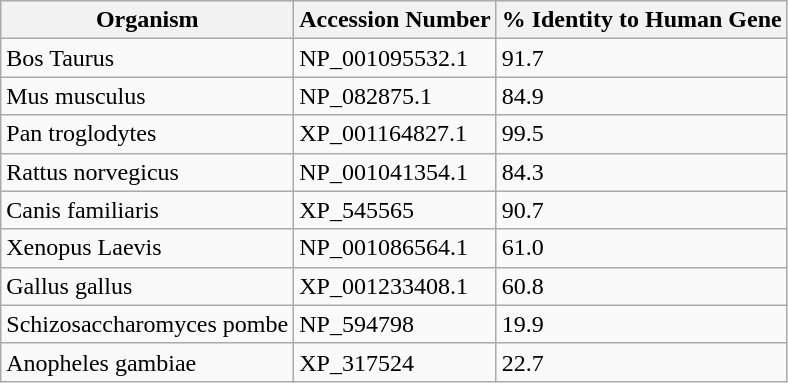<table class="wikitable" border="1">
<tr>
<th>Organism</th>
<th>Accession Number</th>
<th>% Identity to Human Gene</th>
</tr>
<tr>
<td>Bos Taurus</td>
<td>NP_001095532.1</td>
<td>91.7</td>
</tr>
<tr>
<td>Mus musculus</td>
<td>NP_082875.1</td>
<td>84.9</td>
</tr>
<tr>
<td>Pan troglodytes</td>
<td>XP_001164827.1</td>
<td>99.5</td>
</tr>
<tr>
<td>Rattus norvegicus</td>
<td>NP_001041354.1</td>
<td>84.3</td>
</tr>
<tr>
<td>Canis familiaris</td>
<td>XP_545565</td>
<td>90.7</td>
</tr>
<tr>
<td>Xenopus Laevis</td>
<td>NP_001086564.1</td>
<td>61.0</td>
</tr>
<tr>
<td>Gallus gallus</td>
<td>XP_001233408.1</td>
<td>60.8</td>
</tr>
<tr>
<td>Schizosaccharomyces pombe</td>
<td>NP_594798</td>
<td>19.9</td>
</tr>
<tr>
<td>Anopheles gambiae</td>
<td>XP_317524</td>
<td>22.7</td>
</tr>
</table>
